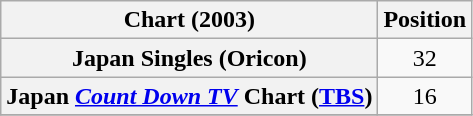<table class="wikitable plainrowheaders">
<tr>
<th>Chart (2003)</th>
<th>Position</th>
</tr>
<tr>
<th scope="row">Japan Singles (Oricon)</th>
<td style="text-align:center;">32</td>
</tr>
<tr>
<th scope="row">Japan <em><a href='#'>Count Down TV</a></em> Chart (<a href='#'>TBS</a>)</th>
<td style="text-align:center;">16</td>
</tr>
<tr>
</tr>
</table>
